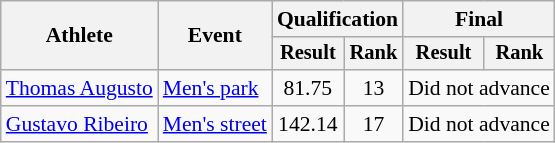<table class="wikitable" style="font-size:90%">
<tr>
<th rowspan=2>Athlete</th>
<th rowspan=2>Event</th>
<th colspan=2>Qualification</th>
<th colspan=2>Final</th>
</tr>
<tr style="font-size: 95%">
<th>Result</th>
<th>Rank</th>
<th>Result</th>
<th>Rank</th>
</tr>
<tr align=center>
<td align=left><a href='#'>Thomas Augusto</a></td>
<td align=left><a href='#'>Men's park</a></td>
<td>81.75</td>
<td>13</td>
<td colspan=2>Did not advance</td>
</tr>
<tr align=center>
<td align=left><a href='#'>Gustavo Ribeiro</a></td>
<td align=left><a href='#'>Men's street</a></td>
<td>142.14</td>
<td>17</td>
<td colspan=2>Did not advance</td>
</tr>
</table>
